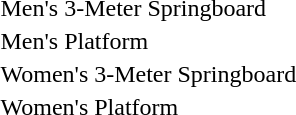<table>
<tr>
<td>Men's 3-Meter Springboard</td>
<td></td>
<td></td>
<td></td>
</tr>
<tr>
<td>Men's Platform</td>
<td></td>
<td></td>
<td></td>
</tr>
<tr>
<td>Women's 3-Meter Springboard</td>
<td></td>
<td></td>
<td></td>
</tr>
<tr>
<td>Women's Platform</td>
<td></td>
<td></td>
<td></td>
</tr>
</table>
